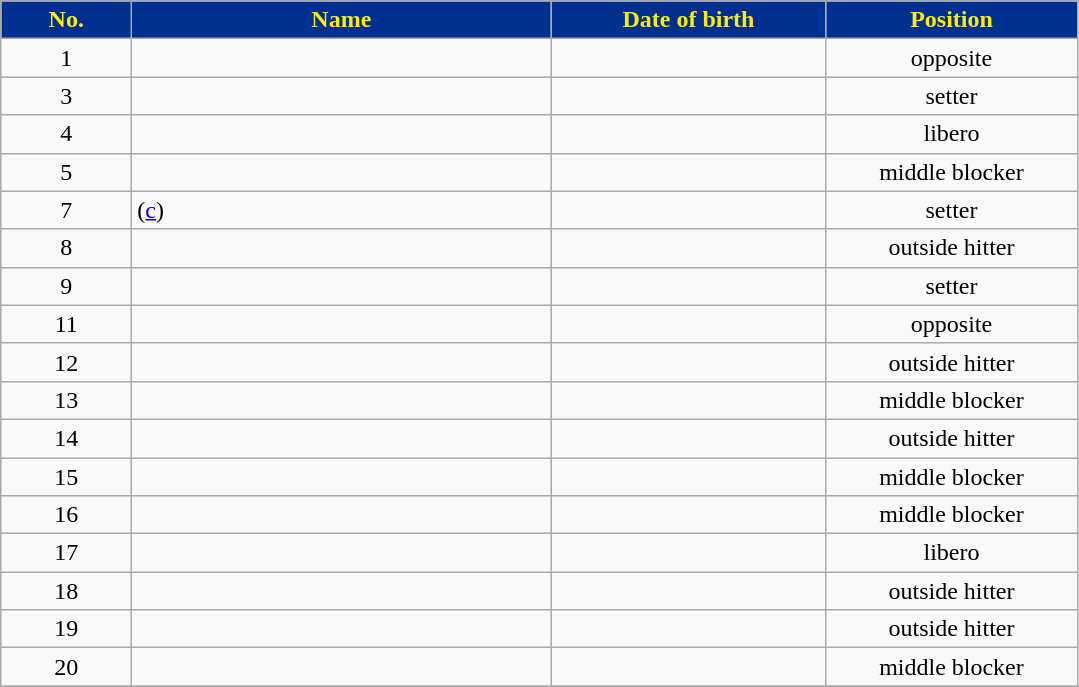<table class="wikitable sortable" style="font-size:100%; text-align:center;">
<tr>
<th style="color:#FFEC00; background-color:#00308F; width:5em">No.</th>
<th style="color:#FFEC00; background-color:#00308F; width:17em">Name</th>
<th style="color:#FFEC00; background-color:#00308F; width:11em">Date of birth</th>
<th style="color:#FFEC00; background-color:#00308F; width:10em">Position</th>
</tr>
<tr>
<td>1</td>
<td align=left> </td>
<td align=right></td>
<td>opposite</td>
</tr>
<tr>
<td>3</td>
<td align=left> </td>
<td align=right></td>
<td>setter</td>
</tr>
<tr>
<td>4</td>
<td align=left> </td>
<td align=right></td>
<td>libero</td>
</tr>
<tr>
<td>5</td>
<td align=left> </td>
<td align=right></td>
<td>middle blocker</td>
</tr>
<tr>
<td>7</td>
<td align=left>  (<a href='#'>c</a>)</td>
<td align=right></td>
<td>setter</td>
</tr>
<tr>
<td>8</td>
<td align=left> </td>
<td align=right></td>
<td>outside hitter</td>
</tr>
<tr>
<td>9</td>
<td align=left> </td>
<td align=right></td>
<td>setter</td>
</tr>
<tr>
<td>11</td>
<td align=left> </td>
<td align=right></td>
<td>opposite</td>
</tr>
<tr>
<td>12</td>
<td align=left> </td>
<td align=right></td>
<td>outside hitter</td>
</tr>
<tr>
<td>13</td>
<td align=left> </td>
<td align=right></td>
<td>middle blocker</td>
</tr>
<tr>
<td>14</td>
<td align=left> </td>
<td align=right></td>
<td>outside hitter</td>
</tr>
<tr>
<td>15</td>
<td align=left> </td>
<td align=right></td>
<td>middle blocker</td>
</tr>
<tr>
<td>16</td>
<td align=left> </td>
<td align=right></td>
<td>middle blocker</td>
</tr>
<tr>
<td>17</td>
<td align=left> </td>
<td align=right></td>
<td>libero</td>
</tr>
<tr>
<td>18</td>
<td align=left> </td>
<td align=right></td>
<td>outside hitter</td>
</tr>
<tr>
<td>19</td>
<td align=left> </td>
<td align=right></td>
<td>outside hitter</td>
</tr>
<tr>
<td>20</td>
<td align=left> </td>
<td align=right></td>
<td>middle blocker</td>
</tr>
<tr>
</tr>
</table>
